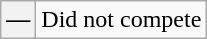<table class="wikitable">
<tr>
<th scope="row">—</th>
<td>Did not compete</td>
</tr>
</table>
